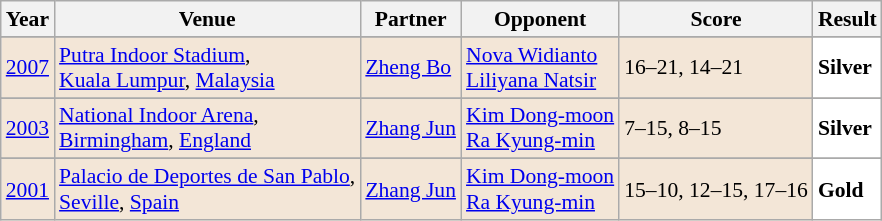<table class="sortable wikitable" style="font-size: 90%;">
<tr>
<th>Year</th>
<th>Venue</th>
<th>Partner</th>
<th>Opponent</th>
<th>Score</th>
<th>Result</th>
</tr>
<tr>
</tr>
<tr style="background:#F3E6D7">
<td align="center"><a href='#'>2007</a></td>
<td align="left"><a href='#'>Putra Indoor Stadium</a>,<br><a href='#'>Kuala Lumpur</a>, <a href='#'>Malaysia</a></td>
<td align="left"> <a href='#'>Zheng Bo</a></td>
<td align="left"> <a href='#'>Nova Widianto</a> <br>  <a href='#'>Liliyana Natsir</a></td>
<td align="left">16–21, 14–21</td>
<td style="text-align:left; background:white"> <strong>Silver</strong></td>
</tr>
<tr>
</tr>
<tr style="background:#F3E6D7">
<td align="center"><a href='#'>2003</a></td>
<td align="left"><a href='#'>National Indoor Arena</a>,<br><a href='#'>Birmingham</a>, <a href='#'>England</a></td>
<td align="left"> <a href='#'>Zhang Jun</a></td>
<td align="left"> <a href='#'>Kim Dong-moon</a> <br>  <a href='#'>Ra Kyung-min</a></td>
<td align="left">7–15, 8–15</td>
<td style="text-align:left; background:white"> <strong>Silver</strong></td>
</tr>
<tr>
</tr>
<tr style="background:#F3E6D7">
<td align="center"><a href='#'>2001</a></td>
<td align="left"><a href='#'>Palacio de Deportes de San Pablo</a>,<br><a href='#'>Seville</a>, <a href='#'>Spain</a></td>
<td align="left"> <a href='#'>Zhang Jun</a></td>
<td align="left"> <a href='#'>Kim Dong-moon</a> <br>  <a href='#'>Ra Kyung-min</a></td>
<td align="left">15–10, 12–15, 17–16</td>
<td style="text-align:left; background:white"> <strong>Gold</strong></td>
</tr>
</table>
